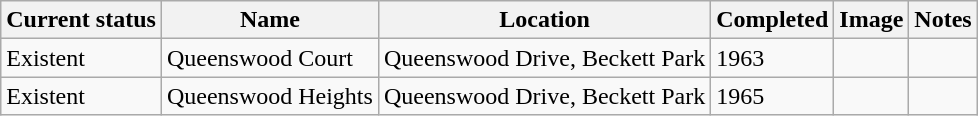<table class="wikitable sortable">
<tr>
<th>Current status</th>
<th>Name</th>
<th>Location</th>
<th>Completed</th>
<th class="unsortable">Image</th>
<th class="unsortable">Notes</th>
</tr>
<tr>
<td>Existent</td>
<td>Queenswood Court</td>
<td>Queenswood Drive, Beckett Park</td>
<td>1963</td>
<td></td>
<td></td>
</tr>
<tr>
<td>Existent</td>
<td>Queenswood Heights</td>
<td>Queenswood Drive, Beckett Park</td>
<td>1965</td>
<td></td>
<td></td>
</tr>
</table>
